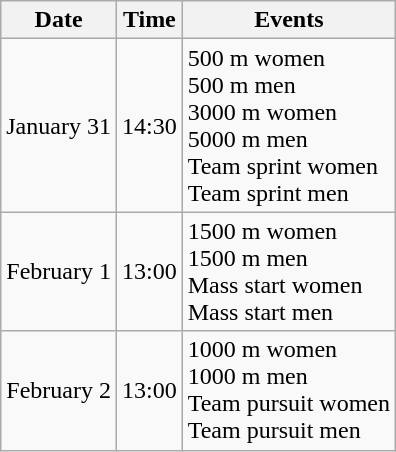<table class="wikitable" border="1">
<tr>
<th>Date</th>
<th>Time</th>
<th>Events</th>
</tr>
<tr>
<td>January 31</td>
<td>14:30</td>
<td>500 m women<br>500 m men<br>3000 m women<br>5000 m men<br>Team sprint women<br>Team sprint men</td>
</tr>
<tr>
<td>February 1</td>
<td>13:00</td>
<td>1500 m women<br>1500 m men<br>Mass start women<br>Mass start men</td>
</tr>
<tr>
<td>February 2</td>
<td>13:00</td>
<td>1000 m women<br>1000 m men<br>Team pursuit women<br>Team pursuit men</td>
</tr>
</table>
